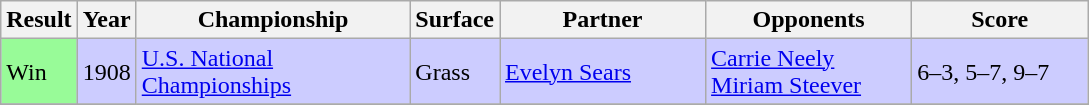<table class="sortable wikitable">
<tr>
<th style="width:40px">Result</th>
<th style="width:30px">Year</th>
<th style="width:175px">Championship</th>
<th style="width:50px">Surface</th>
<th style="width:130px">Partner</th>
<th style="width:130px">Opponents</th>
<th style="width:110px" class="unsortable">Score</th>
</tr>
<tr style="background:#ccf;">
<td style="background:#98fb98;">Win</td>
<td>1908</td>
<td><a href='#'>U.S. National Championships</a></td>
<td>Grass</td>
<td> <a href='#'>Evelyn Sears</a></td>
<td>  <a href='#'>Carrie Neely</a><br>   <a href='#'>Miriam Steever</a></td>
<td>6–3, 5–7, 9–7</td>
</tr>
<tr>
</tr>
</table>
